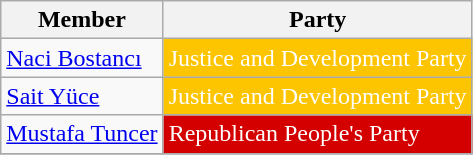<table class="wikitable">
<tr>
<th>Member</th>
<th>Party</th>
</tr>
<tr>
<td><a href='#'>Naci Bostancı</a></td>
<td style="background:#FDC400; color:white">Justice and Development Party</td>
</tr>
<tr>
<td><a href='#'>Sait Yüce</a></td>
<td style="background:#FDC400; color:white">Justice and Development Party</td>
</tr>
<tr>
<td><a href='#'>Mustafa Tuncer</a></td>
<td style="background:#D40000; color:white">Republican People's Party</td>
</tr>
<tr>
</tr>
</table>
